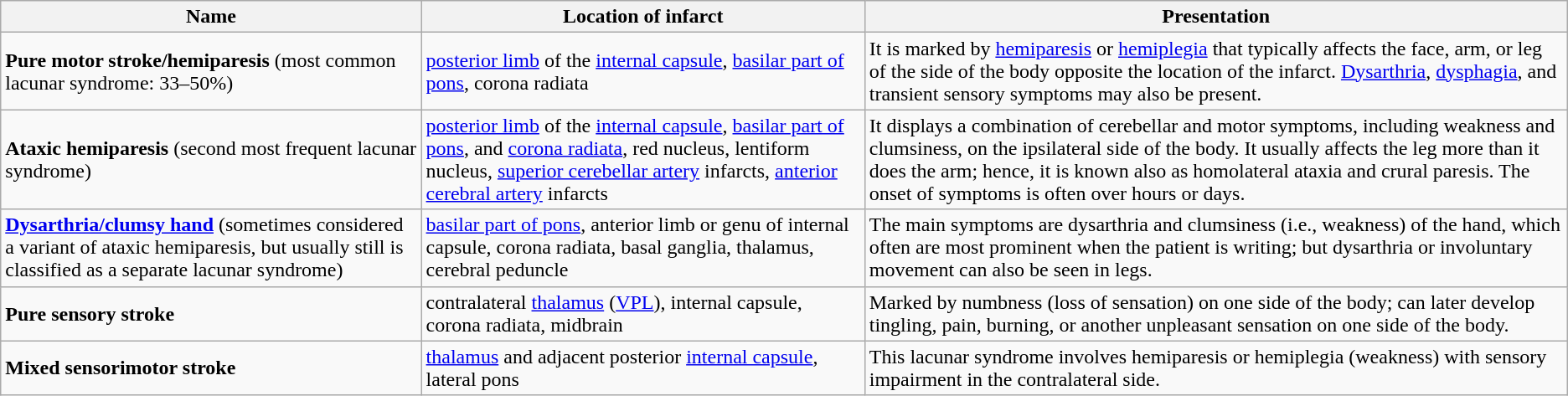<table class="wikitable">
<tr>
<th>Name</th>
<th>Location of infarct</th>
<th>Presentation</th>
</tr>
<tr>
<td><strong>Pure motor stroke/hemiparesis</strong> (most common lacunar syndrome: 33–50%)</td>
<td><a href='#'>posterior limb</a> of the <a href='#'>internal capsule</a>, <a href='#'>basilar part of pons</a>, corona radiata</td>
<td>It is marked by <a href='#'>hemiparesis</a> or <a href='#'>hemiplegia</a> that typically affects the face, arm, or leg of the side of the body opposite the location of the infarct. <a href='#'>Dysarthria</a>, <a href='#'>dysphagia</a>, and transient sensory symptoms may also be present.</td>
</tr>
<tr>
<td><strong>Ataxic hemiparesis</strong> (second most frequent lacunar syndrome)</td>
<td><a href='#'>posterior limb</a> of the <a href='#'>internal capsule</a>, <a href='#'>basilar part of pons</a>, and <a href='#'>corona radiata</a>, red nucleus, lentiform nucleus, <a href='#'>superior cerebellar artery</a> infarcts, <a href='#'>anterior cerebral artery</a> infarcts</td>
<td>It displays a combination of cerebellar and motor symptoms, including weakness and clumsiness, on the ipsilateral side of the body. It usually affects the leg more than it does the arm; hence, it is known also as homolateral ataxia and crural paresis. The onset of symptoms is often over hours or days.</td>
</tr>
<tr>
<td><strong><a href='#'>Dysarthria/clumsy hand</a></strong> (sometimes considered a variant of ataxic hemiparesis, but usually still is classified as a separate lacunar syndrome)</td>
<td><a href='#'>basilar part of pons</a>, anterior limb or genu of internal capsule, corona radiata, basal ganglia, thalamus, cerebral peduncle</td>
<td>The main symptoms are dysarthria and clumsiness (i.e., weakness) of the hand, which often are most prominent when the patient is writing; but dysarthria or involuntary movement can also be seen in legs.</td>
</tr>
<tr>
<td><strong>Pure sensory stroke</strong></td>
<td>contralateral <a href='#'>thalamus</a> (<a href='#'>VPL</a>), internal capsule, corona radiata, midbrain</td>
<td>Marked by numbness (loss of sensation) on one side of the body; can later develop tingling, pain, burning, or another unpleasant sensation on one side of the body.</td>
</tr>
<tr>
<td><strong>Mixed sensorimotor stroke</strong></td>
<td><a href='#'>thalamus</a> and adjacent posterior <a href='#'>internal capsule</a>, lateral pons</td>
<td>This lacunar syndrome involves hemiparesis or hemiplegia (weakness) with sensory impairment in the contralateral side.</td>
</tr>
</table>
